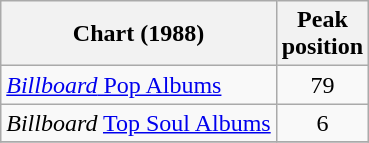<table class="wikitable">
<tr>
<th>Chart (1988)</th>
<th>Peak<br>position</th>
</tr>
<tr>
<td><a href='#'><em>Billboard</em> Pop Albums</a></td>
<td align=center>79</td>
</tr>
<tr>
<td><em>Billboard</em> <a href='#'>Top Soul Albums</a></td>
<td align=center>6</td>
</tr>
<tr>
</tr>
</table>
